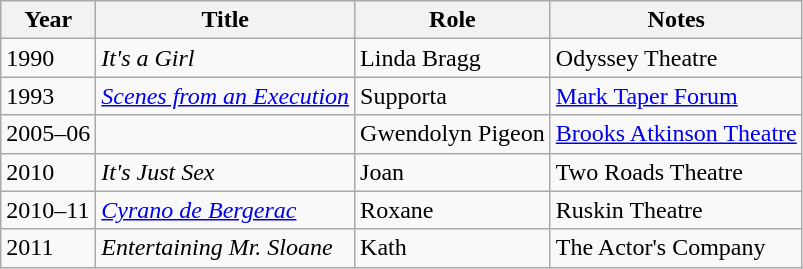<table class="wikitable sortable">
<tr>
<th>Year</th>
<th>Title</th>
<th>Role</th>
<th class="unsortable">Notes</th>
</tr>
<tr>
<td>1990</td>
<td><em>It's a Girl</em></td>
<td>Linda Bragg</td>
<td>Odyssey Theatre</td>
</tr>
<tr>
<td>1993</td>
<td><em><a href='#'>Scenes from an Execution</a></em></td>
<td>Supporta</td>
<td><a href='#'>Mark Taper Forum</a></td>
</tr>
<tr>
<td>2005–06</td>
<td><em></em></td>
<td>Gwendolyn Pigeon</td>
<td><a href='#'>Brooks Atkinson Theatre</a></td>
</tr>
<tr>
<td>2010</td>
<td><em>It's Just Sex</em></td>
<td>Joan</td>
<td>Two Roads Theatre</td>
</tr>
<tr>
<td>2010–11</td>
<td><em><a href='#'>Cyrano de Bergerac</a></em></td>
<td>Roxane</td>
<td>Ruskin Theatre</td>
</tr>
<tr>
<td>2011</td>
<td><em>Entertaining Mr. Sloane</em></td>
<td>Kath</td>
<td>The Actor's Company</td>
</tr>
</table>
